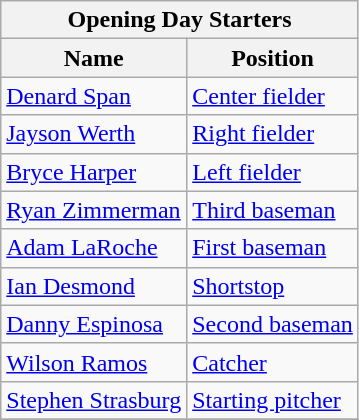<table class="wikitable" style="text-align:left">
<tr>
<th colspan="2">Opening Day Starters</th>
</tr>
<tr>
<th>Name</th>
<th>Position</th>
</tr>
<tr>
<td><a href='#'>Denard Span</a></td>
<td><a href='#'>Center fielder</a></td>
</tr>
<tr>
<td><a href='#'>Jayson Werth</a></td>
<td><a href='#'>Right fielder</a></td>
</tr>
<tr>
<td><a href='#'>Bryce Harper</a></td>
<td><a href='#'>Left fielder</a></td>
</tr>
<tr>
<td><a href='#'>Ryan Zimmerman</a></td>
<td><a href='#'>Third baseman</a></td>
</tr>
<tr>
<td><a href='#'>Adam LaRoche</a></td>
<td><a href='#'>First baseman</a></td>
</tr>
<tr>
<td><a href='#'>Ian Desmond</a></td>
<td><a href='#'>Shortstop</a></td>
</tr>
<tr>
<td><a href='#'>Danny Espinosa</a></td>
<td><a href='#'>Second baseman</a></td>
</tr>
<tr>
<td><a href='#'>Wilson Ramos</a></td>
<td><a href='#'>Catcher</a></td>
</tr>
<tr>
<td><a href='#'>Stephen Strasburg</a></td>
<td><a href='#'>Starting pitcher</a></td>
</tr>
<tr>
</tr>
</table>
